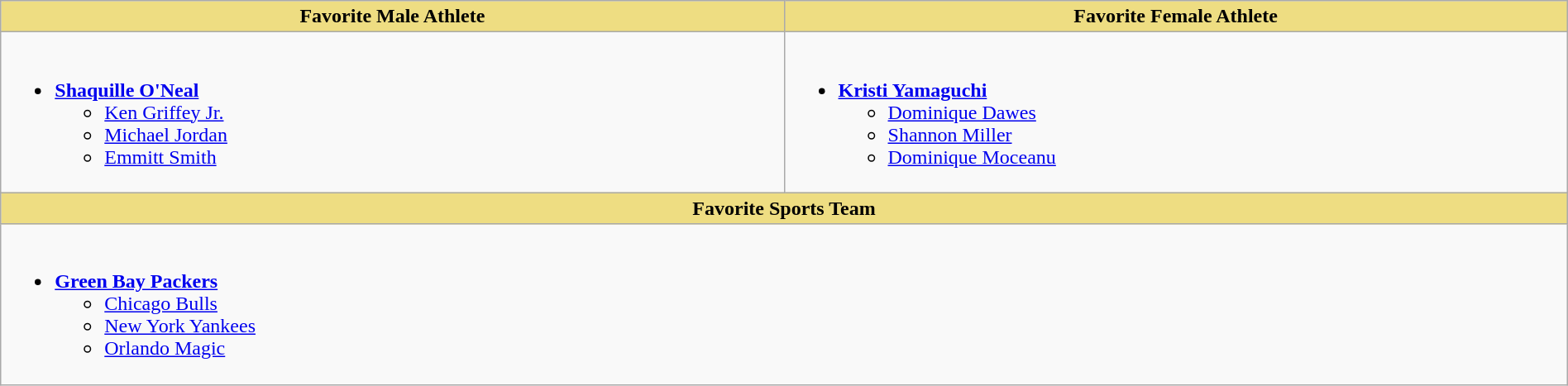<table class="wikitable" style="width:100%">
<tr>
<th style="background:#EEDD82; width:50%">Favorite Male Athlete</th>
<th style="background:#EEDD82; width:50%">Favorite Female Athlete</th>
</tr>
<tr>
<td valign="top"><br><ul><li><strong><a href='#'>Shaquille O'Neal</a></strong><ul><li><a href='#'>Ken Griffey Jr.</a></li><li><a href='#'>Michael Jordan</a></li><li><a href='#'>Emmitt Smith</a></li></ul></li></ul></td>
<td valign="top"><br><ul><li><strong><a href='#'>Kristi Yamaguchi</a></strong><ul><li><a href='#'>Dominique Dawes</a></li><li><a href='#'>Shannon Miller</a></li><li><a href='#'>Dominique Moceanu</a></li></ul></li></ul></td>
</tr>
<tr>
<th style="background:#EEDD82;" colspan="2">Favorite Sports Team</th>
</tr>
<tr>
<td colspan="2" valign="top"><br><ul><li><strong><a href='#'>Green Bay Packers</a></strong><ul><li><a href='#'>Chicago Bulls</a></li><li><a href='#'>New York Yankees</a></li><li><a href='#'>Orlando Magic</a></li></ul></li></ul></td>
</tr>
</table>
